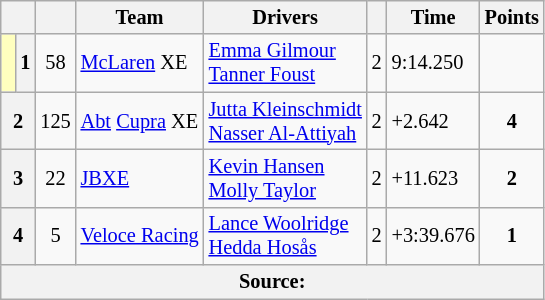<table class="wikitable" style="font-size: 85%">
<tr>
<th scope="col" colspan="2"></th>
<th scope="col"></th>
<th scope="col">Team</th>
<th scope="col">Drivers</th>
<th scope="col"></th>
<th scope="col">Time</th>
<th scope="col">Points</th>
</tr>
<tr>
<td style="background-color:#FFFFBF"> </td>
<th scope=row>1</th>
<td align=center>58</td>
<td> <a href='#'>McLaren</a> XE</td>
<td> <a href='#'>Emma Gilmour</a><br> <a href='#'>Tanner Foust</a></td>
<td>2</td>
<td>9:14.250</td>
<td></td>
</tr>
<tr>
<th scope=row colspan=2>2</th>
<td align=center>125</td>
<td> <a href='#'>Abt</a> <a href='#'>Cupra</a> XE</td>
<td> <a href='#'>Jutta Kleinschmidt</a><br> <a href='#'>Nasser Al-Attiyah</a></td>
<td>2</td>
<td>+2.642</td>
<td align=center><strong>4</strong></td>
</tr>
<tr>
<th scope=row colspan=2>3</th>
<td align=center>22</td>
<td> <a href='#'>JBXE</a></td>
<td> <a href='#'>Kevin Hansen</a><br> <a href='#'>Molly Taylor</a></td>
<td>2</td>
<td>+11.623</td>
<td align=center><strong>2</strong></td>
</tr>
<tr>
<th scope=row colspan=2>4</th>
<td align=center>5</td>
<td> <a href='#'>Veloce Racing</a></td>
<td> <a href='#'>Lance Woolridge</a><br> <a href='#'>Hedda Hosås</a></td>
<td>2</td>
<td>+3:39.676</td>
<td align=center><strong>1</strong></td>
</tr>
<tr>
<th colspan="8">Source:</th>
</tr>
</table>
